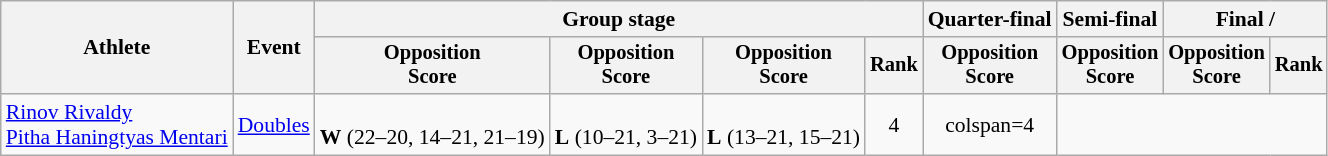<table class="wikitable" style="font-size:90%">
<tr>
<th rowspan="2">Athlete</th>
<th rowspan="2">Event</th>
<th colspan="4">Group stage</th>
<th>Quarter-final</th>
<th>Semi-final</th>
<th colspan="2">Final / </th>
</tr>
<tr style="font-size:95%">
<th>Opposition<br>Score</th>
<th>Opposition<br>Score</th>
<th>Opposition<br>Score</th>
<th>Rank</th>
<th>Opposition<br>Score</th>
<th>Opposition<br>Score</th>
<th>Opposition<br>Score</th>
<th>Rank</th>
</tr>
<tr align="center">
<td align="left"><a href='#'>Rinov Rivaldy</a><br><a href='#'>Pitha Haningtyas Mentari</a></td>
<td align="left"><a href='#'>Doubles</a></td>
<td><br><strong>W</strong> (22–20, 14–21, 21–19)</td>
<td><br><strong>L</strong> (10–21, 3–21)</td>
<td><br><strong>L</strong> (13–21, 15–21)</td>
<td>4</td>
<td>colspan=4 </td>
</tr>
</table>
